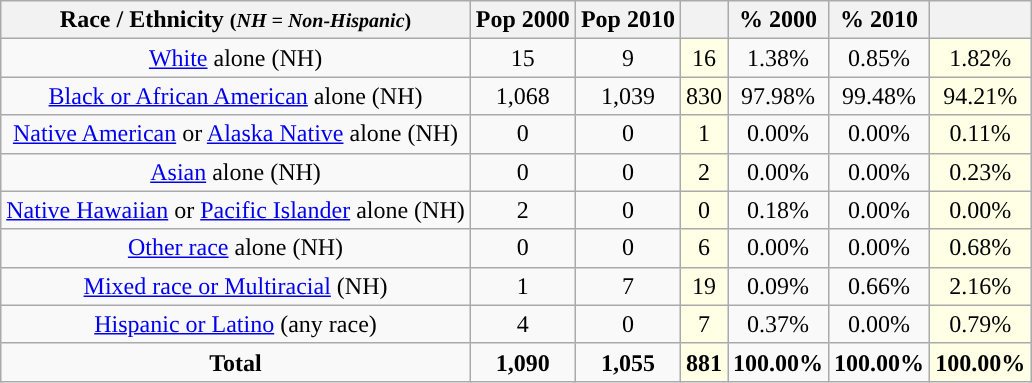<table class="wikitable" style="text-align:center;">
<tr>
<th>Race / Ethnicity <small>(<em>NH = Non-Hispanic</em>)</small></th>
<th>Pop 2000</th>
<th>Pop 2010</th>
<th></th>
<th>% 2000</th>
<th>% 2010</th>
<th></th>
</tr>
<tr>
<td><a href='#'>White</a> alone (NH)</td>
<td>15</td>
<td>9</td>
<td style='background: #ffffe6;'>16</td>
<td>1.38%</td>
<td>0.85%</td>
<td style='background: #ffffe6;'>1.82%</td>
</tr>
<tr>
<td><a href='#'>Black or African American</a> alone (NH)</td>
<td>1,068</td>
<td>1,039</td>
<td style='background: #ffffe6;'>830</td>
<td>97.98%</td>
<td>99.48%</td>
<td style='background: #ffffe6;'>94.21%</td>
</tr>
<tr>
<td><a href='#'>Native American</a> or <a href='#'>Alaska Native</a> alone (NH)</td>
<td>0</td>
<td>0</td>
<td style='background: #ffffe6;'>1</td>
<td>0.00%</td>
<td>0.00%</td>
<td style='background: #ffffe6;'>0.11%</td>
</tr>
<tr>
<td><a href='#'>Asian</a> alone (NH)</td>
<td>0</td>
<td>0</td>
<td style='background: #ffffe6;'>2</td>
<td>0.00%</td>
<td>0.00%</td>
<td style='background: #ffffe6;'>0.23%</td>
</tr>
<tr>
<td><a href='#'>Native Hawaiian</a> or <a href='#'>Pacific Islander</a> alone (NH)</td>
<td>2</td>
<td>0</td>
<td style='background: #ffffe6;'>0</td>
<td>0.18%</td>
<td>0.00%</td>
<td style='background: #ffffe6;'>0.00%</td>
</tr>
<tr>
<td><a href='#'>Other race</a> alone (NH)</td>
<td>0</td>
<td>0</td>
<td style='background: #ffffe6;'>6</td>
<td>0.00%</td>
<td>0.00%</td>
<td style='background: #ffffe6;'>0.68%</td>
</tr>
<tr>
<td><a href='#'>Mixed race or Multiracial</a> (NH)</td>
<td>1</td>
<td>7</td>
<td style='background: #ffffe6;'>19</td>
<td>0.09%</td>
<td>0.66%</td>
<td style='background: #ffffe6;'>2.16%</td>
</tr>
<tr>
<td><a href='#'>Hispanic or Latino</a> (any race)</td>
<td>4</td>
<td>0</td>
<td style='background: #ffffe6;'>7</td>
<td>0.37%</td>
<td>0.00%</td>
<td style='background: #ffffe6;'>0.79%</td>
</tr>
<tr>
<td><strong>Total</strong></td>
<td><strong>1,090</strong></td>
<td><strong>1,055</strong></td>
<td style='background: #ffffe6;'><strong>881</strong></td>
<td><strong>100.00%</strong></td>
<td><strong>100.00%</strong></td>
<td style='background: #ffffe6;'><strong>100.00%</strong></td>
</tr>
</table>
